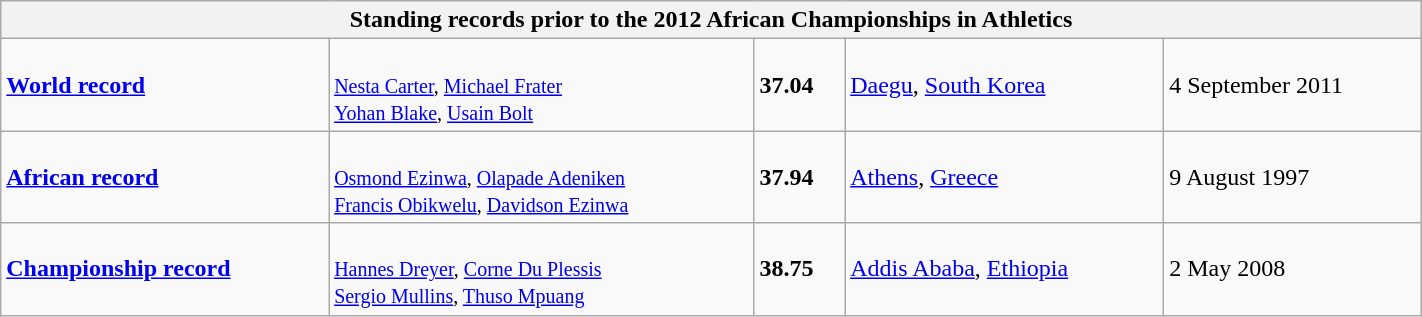<table class="wikitable" width=75%>
<tr>
<th colspan="5">Standing records prior to the 2012 African Championships in Athletics</th>
</tr>
<tr>
<td><strong><a href='#'>World record</a></strong></td>
<td><br><small><a href='#'>Nesta Carter</a>, <a href='#'>Michael Frater</a><br><a href='#'>Yohan Blake</a>, <a href='#'>Usain Bolt</a></small></td>
<td><strong>37.04</strong></td>
<td><a href='#'>Daegu</a>, <a href='#'>South Korea</a></td>
<td>4 September 2011</td>
</tr>
<tr>
<td><strong><a href='#'>African record</a></strong></td>
<td><br><small><a href='#'>Osmond Ezinwa</a>, <a href='#'>Olapade Adeniken</a><br><a href='#'>Francis Obikwelu</a>, <a href='#'>Davidson Ezinwa</a></small></td>
<td><strong>37.94</strong></td>
<td><a href='#'>Athens</a>, <a href='#'>Greece</a></td>
<td>9 August 1997</td>
</tr>
<tr>
<td><strong><a href='#'>Championship record</a></strong></td>
<td><br><small><a href='#'>Hannes Dreyer</a>, <a href='#'>Corne Du Plessis</a><br><a href='#'>Sergio Mullins</a>, <a href='#'>Thuso Mpuang</a></small></td>
<td><strong>38.75</strong></td>
<td><a href='#'>Addis Ababa</a>, <a href='#'>Ethiopia</a></td>
<td>2 May 2008</td>
</tr>
</table>
